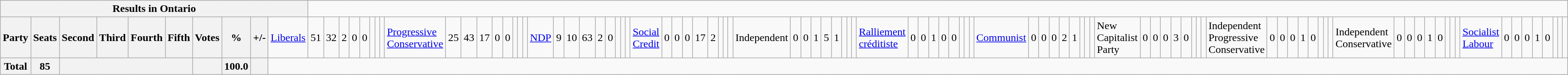<table class="wikitable">
<tr>
<th colspan=11>Results in Ontario</th>
</tr>
<tr>
<th colspan=2>Party</th>
<th>Seats</th>
<th>Second</th>
<th>Third</th>
<th>Fourth</th>
<th>Fifth</th>
<th>Votes</th>
<th>%</th>
<th>+/-<br></th>
<td><a href='#'>Liberals</a></td>
<td align="right">51</td>
<td align="right">32</td>
<td align="right">2</td>
<td align="right">0</td>
<td align="right">0</td>
<td align="right"></td>
<td align="right"></td>
<td align="right"><br></td>
<td><a href='#'>Progressive Conservative</a></td>
<td align="right">25</td>
<td align="right">43</td>
<td align="right">17</td>
<td align="right">0</td>
<td align="right">0</td>
<td align="right"></td>
<td align="right"></td>
<td align="right"><br></td>
<td><a href='#'>NDP</a></td>
<td align="right">9</td>
<td align="right">10</td>
<td align="right">63</td>
<td align="right">2</td>
<td align="right">0</td>
<td align="right"></td>
<td align="right"></td>
<td align="right"><br></td>
<td><a href='#'>Social Credit</a></td>
<td align="right">0</td>
<td align="right">0</td>
<td align="right">0</td>
<td align="right">17</td>
<td align="right">2</td>
<td align="right"></td>
<td align="right"></td>
<td align="right"><br></td>
<td>Independent</td>
<td align="right">0</td>
<td align="right">0</td>
<td align="right">1</td>
<td align="right">5</td>
<td align="right">1</td>
<td align="right"></td>
<td align="right"></td>
<td align="right"><br></td>
<td><a href='#'>Ralliement créditiste</a></td>
<td align="right">0</td>
<td align="right">0</td>
<td align="right">1</td>
<td align="right">0</td>
<td align="right">0</td>
<td align="right"></td>
<td align="right"></td>
<td align="right"><br></td>
<td><a href='#'>Communist</a></td>
<td align="right">0</td>
<td align="right">0</td>
<td align="right">0</td>
<td align="right">2</td>
<td align="right">1</td>
<td align="right"></td>
<td align="right"></td>
<td align="right"><br></td>
<td>New Capitalist Party</td>
<td align="right">0</td>
<td align="right">0</td>
<td align="right">0</td>
<td align="right">3</td>
<td align="right">0</td>
<td align="right"></td>
<td align="right"></td>
<td align="right"><br></td>
<td>Independent Progressive Conservative</td>
<td align="right">0</td>
<td align="right">0</td>
<td align="right">0</td>
<td align="right">1</td>
<td align="right">0</td>
<td align="right"></td>
<td align="right"></td>
<td align="right"><br></td>
<td>Independent Conservative</td>
<td align="right">0</td>
<td align="right">0</td>
<td align="right">0</td>
<td align="right">1</td>
<td align="right">0</td>
<td align="right"></td>
<td align="right"></td>
<td align="right"><br></td>
<td><a href='#'>Socialist Labour</a></td>
<td align="right">0</td>
<td align="right">0</td>
<td align="right">0</td>
<td align="right">1</td>
<td align="right">0</td>
<td align="right"></td>
<td align="right"></td>
<td align="right"></td>
</tr>
<tr>
<th colspan="2">Total</th>
<th>85</th>
<th colspan="4"></th>
<th></th>
<th>100.0</th>
<th></th>
</tr>
</table>
